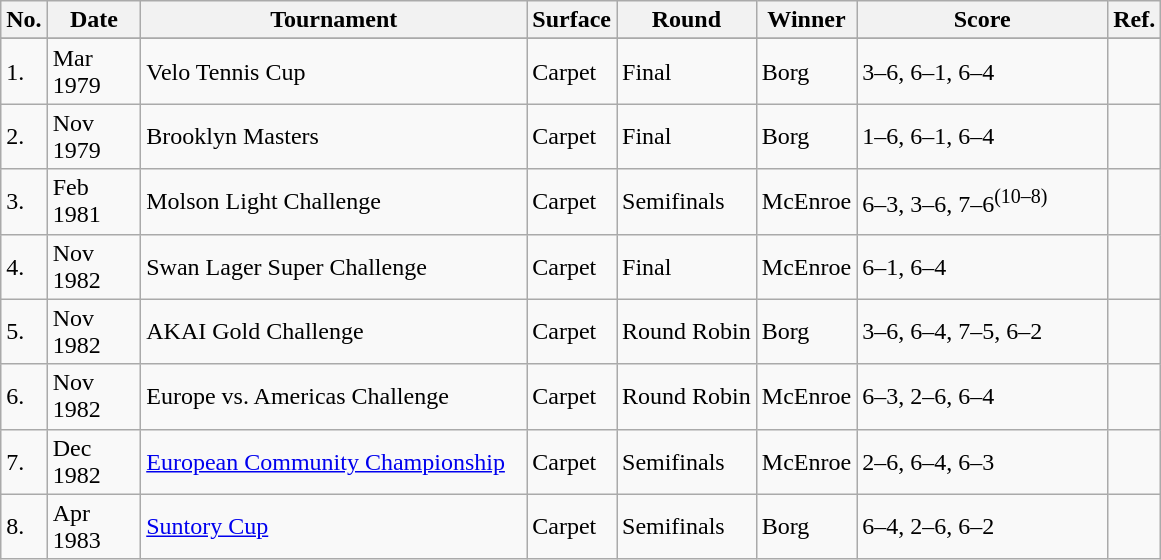<table class="sortable wikitable">
<tr>
<th>No.</th>
<th style="width:55px">Date</th>
<th style="width:250px">Tournament</th>
<th>Surface</th>
<th>Round</th>
<th>Winner</th>
<th width=160 class=unsortable>Score</th>
<th class=unsortable>Ref.</th>
</tr>
<tr>
</tr>
<tr>
<td>1.</td>
<td>Mar 1979</td>
<td>Velo Tennis Cup</td>
<td>Carpet</td>
<td>Final</td>
<td>Borg</td>
<td>3–6, 6–1, 6–4</td>
<td></td>
</tr>
<tr>
<td>2.</td>
<td>Nov 1979</td>
<td>Brooklyn Masters</td>
<td>Carpet</td>
<td>Final</td>
<td>Borg</td>
<td>1–6, 6–1, 6–4</td>
<td></td>
</tr>
<tr>
<td>3.</td>
<td>Feb 1981</td>
<td>Molson Light Challenge</td>
<td>Carpet</td>
<td>Semifinals</td>
<td>McEnroe</td>
<td>6–3, 3–6, 7–6<sup>(10–8)</sup></td>
<td></td>
</tr>
<tr>
<td>4.</td>
<td>Nov 1982</td>
<td>Swan Lager Super Challenge</td>
<td>Carpet</td>
<td>Final</td>
<td>McEnroe</td>
<td>6–1, 6–4</td>
<td></td>
</tr>
<tr>
<td>5.</td>
<td>Nov 1982</td>
<td>AKAI Gold Challenge</td>
<td>Carpet</td>
<td>Round Robin</td>
<td>Borg</td>
<td>3–6, 6–4, 7–5, 6–2</td>
<td></td>
</tr>
<tr>
<td>6.</td>
<td>Nov 1982</td>
<td>Europe vs. Americas Challenge</td>
<td>Carpet</td>
<td>Round Robin</td>
<td>McEnroe</td>
<td>6–3, 2–6, 6–4</td>
<td></td>
</tr>
<tr>
<td>7.</td>
<td>Dec 1982</td>
<td><a href='#'>European Community Championship</a></td>
<td>Carpet</td>
<td>Semifinals</td>
<td>McEnroe</td>
<td>2–6, 6–4, 6–3</td>
<td></td>
</tr>
<tr>
<td>8.</td>
<td>Apr 1983</td>
<td><a href='#'>Suntory Cup</a></td>
<td>Carpet</td>
<td>Semifinals</td>
<td>Borg</td>
<td>6–4, 2–6, 6–2</td>
<td></td>
</tr>
</table>
